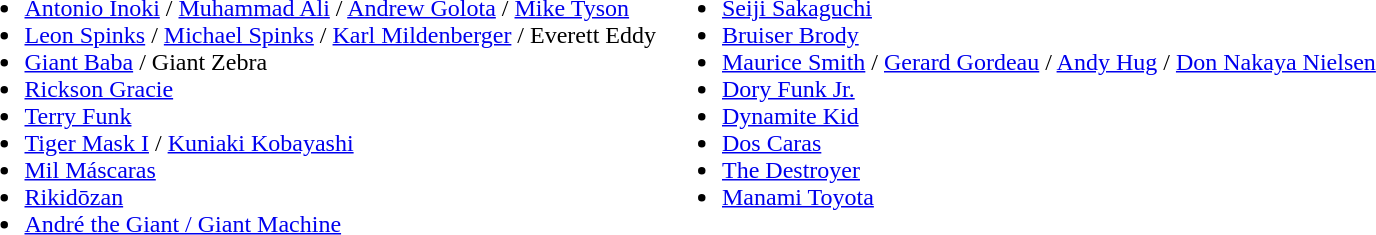<table border="0">
<tr>
<td valign="top"><br><ul><li><a href='#'>Antonio Inoki</a> / <a href='#'>Muhammad Ali</a> / <a href='#'>Andrew Golota</a> / <a href='#'>Mike Tyson</a></li><li><a href='#'>Leon Spinks</a> / <a href='#'>Michael Spinks</a> / <a href='#'>Karl Mildenberger</a> / Everett Eddy</li><li><a href='#'>Giant Baba</a> / Giant Zebra</li><li><a href='#'>Rickson Gracie</a></li><li><a href='#'>Terry Funk</a></li><li><a href='#'>Tiger Mask I</a> / <a href='#'>Kuniaki Kobayashi</a></li><li><a href='#'>Mil Máscaras</a></li><li><a href='#'>Rikidōzan</a></li><li><a href='#'>André the Giant / Giant Machine</a></li></ul></td>
<td valign="top"><br><ul><li><a href='#'>Seiji Sakaguchi</a></li><li><a href='#'>Bruiser Brody</a></li><li><a href='#'>Maurice Smith</a> / <a href='#'>Gerard Gordeau</a> / <a href='#'>Andy Hug</a> / <a href='#'>Don Nakaya Nielsen</a></li><li><a href='#'>Dory Funk Jr.</a></li><li><a href='#'>Dynamite Kid</a></li><li><a href='#'>Dos Caras</a></li><li><a href='#'>The Destroyer</a></li><li><a href='#'>Manami Toyota</a></li></ul></td>
</tr>
</table>
